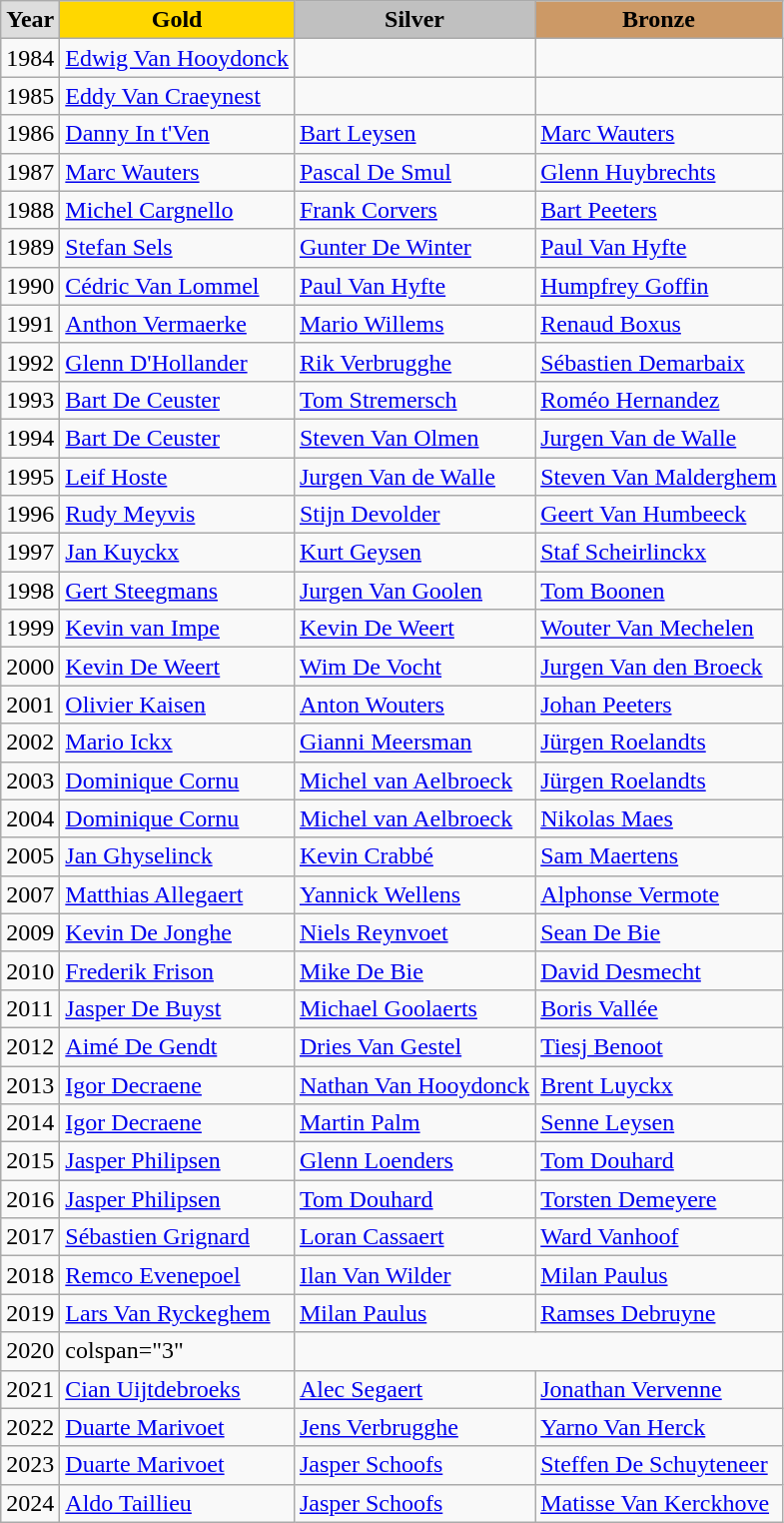<table class="wikitable" style="text-align:left;">
<tr>
<td style="background:#DDDDDD; font-weight:bold; text-align:center;">Year</td>
<td style="background:gold; font-weight:bold; text-align:center;">Gold</td>
<td style="background:silver; font-weight:bold; text-align:center;">Silver</td>
<td style="background:#cc9966; font-weight:bold; text-align:center;">Bronze</td>
</tr>
<tr>
<td>1984</td>
<td><a href='#'>Edwig Van Hooydonck</a></td>
<td></td>
<td></td>
</tr>
<tr>
<td>1985</td>
<td><a href='#'>Eddy Van Craeynest</a></td>
<td></td>
<td></td>
</tr>
<tr>
<td>1986</td>
<td><a href='#'>Danny In t'Ven</a></td>
<td><a href='#'>Bart Leysen</a></td>
<td><a href='#'>Marc Wauters</a></td>
</tr>
<tr>
<td>1987</td>
<td><a href='#'>Marc Wauters</a></td>
<td><a href='#'>Pascal De Smul</a></td>
<td><a href='#'>Glenn Huybrechts</a></td>
</tr>
<tr>
<td>1988</td>
<td><a href='#'>Michel Cargnello</a></td>
<td><a href='#'>Frank Corvers</a></td>
<td><a href='#'>Bart Peeters</a></td>
</tr>
<tr>
<td>1989</td>
<td><a href='#'>Stefan Sels</a></td>
<td><a href='#'>Gunter De Winter</a></td>
<td><a href='#'>Paul Van Hyfte</a></td>
</tr>
<tr>
<td>1990</td>
<td><a href='#'>Cédric Van Lommel</a></td>
<td><a href='#'>Paul Van Hyfte</a></td>
<td><a href='#'>Humpfrey Goffin</a></td>
</tr>
<tr>
<td>1991</td>
<td><a href='#'>Anthon Vermaerke</a></td>
<td><a href='#'>Mario Willems</a></td>
<td><a href='#'>Renaud Boxus</a></td>
</tr>
<tr>
<td>1992</td>
<td><a href='#'>Glenn D'Hollander</a></td>
<td><a href='#'>Rik Verbrugghe</a></td>
<td><a href='#'>Sébastien Demarbaix</a></td>
</tr>
<tr>
<td>1993</td>
<td><a href='#'>Bart De Ceuster</a></td>
<td><a href='#'>Tom Stremersch</a></td>
<td><a href='#'>Roméo Hernandez</a></td>
</tr>
<tr>
<td>1994</td>
<td><a href='#'>Bart De Ceuster</a></td>
<td><a href='#'>Steven Van Olmen</a></td>
<td><a href='#'>Jurgen Van de Walle</a></td>
</tr>
<tr>
<td>1995</td>
<td><a href='#'>Leif Hoste</a></td>
<td><a href='#'>Jurgen Van de Walle</a></td>
<td><a href='#'>Steven Van Malderghem</a></td>
</tr>
<tr>
<td>1996</td>
<td><a href='#'>Rudy Meyvis</a></td>
<td><a href='#'>Stijn Devolder</a></td>
<td><a href='#'>Geert Van Humbeeck</a></td>
</tr>
<tr>
<td>1997</td>
<td><a href='#'>Jan Kuyckx</a></td>
<td><a href='#'>Kurt Geysen</a></td>
<td><a href='#'>Staf Scheirlinckx</a></td>
</tr>
<tr>
<td>1998</td>
<td><a href='#'>Gert Steegmans</a></td>
<td><a href='#'>Jurgen Van Goolen</a></td>
<td><a href='#'>Tom Boonen</a></td>
</tr>
<tr>
<td>1999</td>
<td><a href='#'>Kevin van Impe</a></td>
<td><a href='#'>Kevin De Weert</a></td>
<td><a href='#'>Wouter Van Mechelen</a></td>
</tr>
<tr>
<td>2000</td>
<td><a href='#'>Kevin De Weert</a></td>
<td><a href='#'>Wim De Vocht</a></td>
<td><a href='#'>Jurgen Van den Broeck</a></td>
</tr>
<tr>
<td>2001</td>
<td><a href='#'>Olivier Kaisen</a></td>
<td><a href='#'>Anton Wouters</a></td>
<td><a href='#'>Johan Peeters</a></td>
</tr>
<tr>
<td>2002</td>
<td><a href='#'>Mario Ickx</a></td>
<td><a href='#'>Gianni Meersman</a></td>
<td><a href='#'>Jürgen Roelandts</a></td>
</tr>
<tr>
<td>2003</td>
<td><a href='#'>Dominique Cornu</a></td>
<td><a href='#'>Michel van Aelbroeck</a></td>
<td><a href='#'>Jürgen Roelandts</a></td>
</tr>
<tr>
<td>2004</td>
<td><a href='#'>Dominique Cornu</a></td>
<td><a href='#'>Michel van Aelbroeck</a></td>
<td><a href='#'>Nikolas Maes</a></td>
</tr>
<tr>
<td>2005</td>
<td><a href='#'>Jan Ghyselinck</a></td>
<td><a href='#'>Kevin Crabbé</a></td>
<td><a href='#'>Sam Maertens</a></td>
</tr>
<tr>
<td>2007</td>
<td><a href='#'>Matthias Allegaert</a></td>
<td><a href='#'>Yannick Wellens</a></td>
<td><a href='#'>Alphonse Vermote</a></td>
</tr>
<tr>
<td>2009</td>
<td><a href='#'>Kevin De Jonghe</a></td>
<td><a href='#'>Niels Reynvoet</a></td>
<td><a href='#'>Sean De Bie</a></td>
</tr>
<tr>
<td>2010</td>
<td><a href='#'>Frederik Frison</a></td>
<td><a href='#'>Mike De Bie</a></td>
<td><a href='#'>David Desmecht</a></td>
</tr>
<tr>
<td>2011</td>
<td><a href='#'>Jasper De Buyst</a></td>
<td><a href='#'>Michael Goolaerts</a></td>
<td><a href='#'>Boris Vallée</a></td>
</tr>
<tr>
<td>2012</td>
<td><a href='#'>Aimé De Gendt</a></td>
<td><a href='#'>Dries Van Gestel</a></td>
<td><a href='#'>Tiesj Benoot</a></td>
</tr>
<tr>
<td>2013</td>
<td><a href='#'>Igor Decraene</a></td>
<td><a href='#'>Nathan Van Hooydonck</a></td>
<td><a href='#'>Brent Luyckx</a></td>
</tr>
<tr>
<td>2014</td>
<td><a href='#'>Igor Decraene</a></td>
<td><a href='#'>Martin Palm</a></td>
<td><a href='#'>Senne Leysen</a></td>
</tr>
<tr>
<td>2015</td>
<td><a href='#'>Jasper Philipsen</a></td>
<td><a href='#'>Glenn Loenders</a></td>
<td><a href='#'>Tom Douhard</a></td>
</tr>
<tr>
<td>2016</td>
<td><a href='#'>Jasper Philipsen</a></td>
<td><a href='#'>Tom Douhard</a></td>
<td><a href='#'>Torsten Demeyere</a></td>
</tr>
<tr>
<td>2017</td>
<td><a href='#'>Sébastien Grignard</a></td>
<td><a href='#'>Loran Cassaert</a></td>
<td><a href='#'>Ward Vanhoof</a></td>
</tr>
<tr>
<td>2018</td>
<td><a href='#'>Remco Evenepoel</a></td>
<td><a href='#'>Ilan Van Wilder</a></td>
<td><a href='#'>Milan Paulus</a></td>
</tr>
<tr>
<td>2019</td>
<td><a href='#'>Lars Van Ryckeghem</a></td>
<td><a href='#'>Milan Paulus</a></td>
<td><a href='#'>Ramses Debruyne</a></td>
</tr>
<tr>
<td>2020</td>
<td>colspan="3" </td>
</tr>
<tr>
<td>2021</td>
<td><a href='#'>Cian Uijtdebroeks</a></td>
<td><a href='#'>Alec Segaert</a></td>
<td><a href='#'>Jonathan Vervenne</a></td>
</tr>
<tr>
<td>2022</td>
<td><a href='#'>Duarte Marivoet</a></td>
<td><a href='#'>Jens Verbrugghe</a></td>
<td><a href='#'>Yarno Van Herck</a></td>
</tr>
<tr>
<td>2023</td>
<td><a href='#'>Duarte Marivoet</a></td>
<td><a href='#'>Jasper Schoofs</a></td>
<td><a href='#'>Steffen De Schuyteneer</a></td>
</tr>
<tr>
<td>2024</td>
<td><a href='#'>Aldo Taillieu</a></td>
<td><a href='#'>Jasper Schoofs</a></td>
<td><a href='#'>Matisse Van Kerckhove</a></td>
</tr>
</table>
